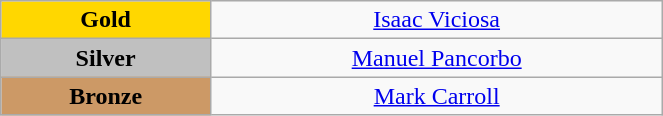<table class="wikitable" style=" text-align:center; " width="35%">
<tr>
<td bgcolor="gold"><strong>Gold</strong></td>
<td><a href='#'>Isaac Viciosa</a><br>  <small><em></em></small></td>
</tr>
<tr>
<td bgcolor="silver"><strong>Silver</strong></td>
<td><a href='#'>Manuel Pancorbo</a><br> <small><em></em></small></td>
</tr>
<tr>
<td bgcolor="CC9966"><strong>Bronze</strong></td>
<td><a href='#'>Mark Carroll</a><br>  <small><em></em></small></td>
</tr>
</table>
